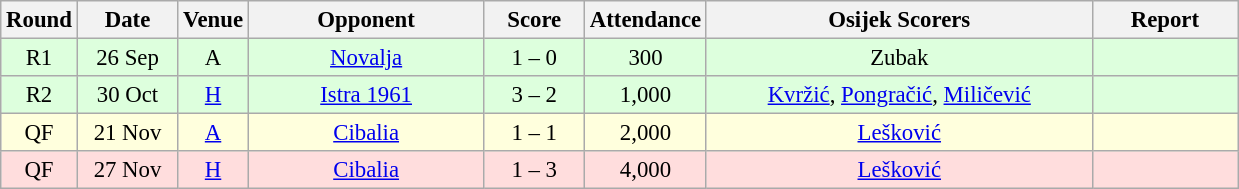<table class="wikitable sortable" style="text-align: center; font-size:95%;">
<tr>
<th width="30">Round</th>
<th width="60">Date</th>
<th width="20">Venue</th>
<th width="150">Opponent</th>
<th width="60">Score</th>
<th width="40">Attendance</th>
<th width="250">Osijek Scorers</th>
<th width="90" class="unsortable">Report</th>
</tr>
<tr bgcolor="#ddffdd">
<td>R1</td>
<td>26 Sep</td>
<td>A</td>
<td><a href='#'>Novalja</a></td>
<td>1 – 0</td>
<td>300</td>
<td>Zubak</td>
<td></td>
</tr>
<tr bgcolor="#ddffdd">
<td>R2</td>
<td>30 Oct</td>
<td><a href='#'>H</a></td>
<td><a href='#'>Istra 1961</a></td>
<td>3 – 2 </td>
<td>1,000</td>
<td><a href='#'>Kvržić</a>, <a href='#'>Pongračić</a>, <a href='#'>Miličević</a></td>
<td></td>
</tr>
<tr bgcolor="#ffffdd">
<td>QF</td>
<td>21 Nov</td>
<td><a href='#'>A</a></td>
<td><a href='#'>Cibalia</a></td>
<td>1 – 1</td>
<td>2,000</td>
<td><a href='#'>Lešković</a></td>
<td></td>
</tr>
<tr bgcolor="#ffdddd">
<td>QF</td>
<td>27 Nov</td>
<td><a href='#'>H</a></td>
<td><a href='#'>Cibalia</a></td>
<td>1 – 3</td>
<td>4,000</td>
<td><a href='#'>Lešković</a></td>
<td></td>
</tr>
</table>
